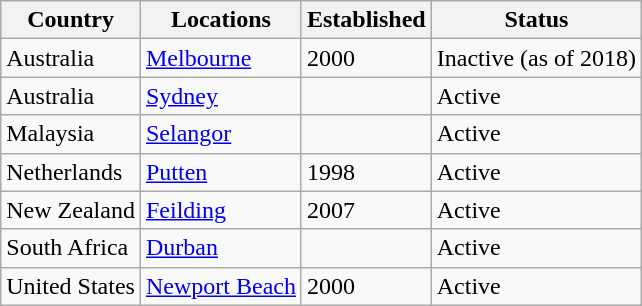<table class="wikitable" border="1">
<tr>
<th>Country</th>
<th>Locations</th>
<th>Established</th>
<th>Status</th>
</tr>
<tr>
<td>Australia</td>
<td><a href='#'>Melbourne</a></td>
<td>2000</td>
<td>Inactive (as of 2018)</td>
</tr>
<tr>
<td>Australia</td>
<td><a href='#'>Sydney</a></td>
<td></td>
<td>Active</td>
</tr>
<tr>
<td>Malaysia</td>
<td><a href='#'>Selangor</a></td>
<td></td>
<td>Active</td>
</tr>
<tr>
<td>Netherlands</td>
<td><a href='#'>Putten</a></td>
<td>1998</td>
<td>Active</td>
</tr>
<tr>
<td>New Zealand</td>
<td><a href='#'>Feilding</a></td>
<td>2007</td>
<td>Active</td>
</tr>
<tr>
<td>South Africa</td>
<td><a href='#'>Durban</a></td>
<td></td>
<td>Active</td>
</tr>
<tr>
<td>United States</td>
<td><a href='#'>Newport Beach</a></td>
<td>2000</td>
<td>Active</td>
</tr>
</table>
